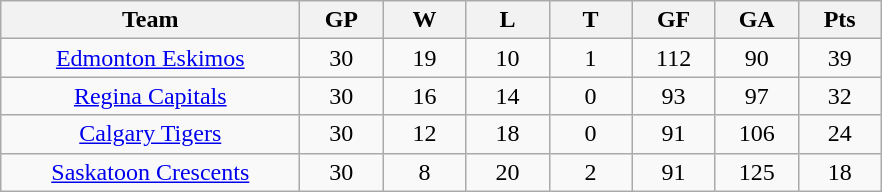<table class="wikitable" style="text-align:center;">
<tr>
<th style="width:12em">Team</th>
<th style="width:3em">GP</th>
<th style="width:3em">W</th>
<th style="width:3em">L</th>
<th style="width:3em">T</th>
<th style="width:3em">GF</th>
<th style="width:3em">GA</th>
<th style="width:3em">Pts</th>
</tr>
<tr>
<td><a href='#'>Edmonton Eskimos</a></td>
<td>30</td>
<td>19</td>
<td>10</td>
<td>1</td>
<td>112</td>
<td>90</td>
<td>39</td>
</tr>
<tr>
<td><a href='#'>Regina Capitals</a></td>
<td>30</td>
<td>16</td>
<td>14</td>
<td>0</td>
<td>93</td>
<td>97</td>
<td>32</td>
</tr>
<tr>
<td><a href='#'>Calgary Tigers</a></td>
<td>30</td>
<td>12</td>
<td>18</td>
<td>0</td>
<td>91</td>
<td>106</td>
<td>24</td>
</tr>
<tr>
<td><a href='#'>Saskatoon Crescents</a></td>
<td>30</td>
<td>8</td>
<td>20</td>
<td>2</td>
<td>91</td>
<td>125</td>
<td>18</td>
</tr>
</table>
